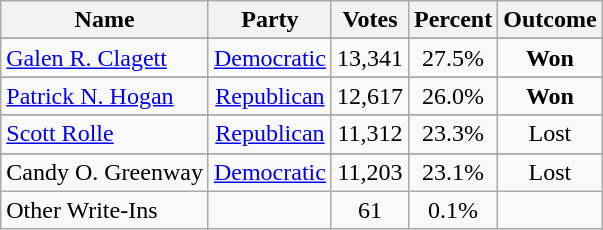<table class=wikitable style="text-align:center">
<tr>
<th>Name</th>
<th>Party</th>
<th>Votes</th>
<th>Percent</th>
<th>Outcome</th>
</tr>
<tr>
</tr>
<tr>
<td align=left><a href='#'>Galen R. Clagett</a></td>
<td><a href='#'>Democratic</a></td>
<td>13,341</td>
<td>27.5%</td>
<td><strong>Won</strong></td>
</tr>
<tr>
</tr>
<tr>
<td align=left><a href='#'>Patrick N. Hogan</a></td>
<td><a href='#'>Republican</a></td>
<td>12,617</td>
<td>26.0%</td>
<td><strong>Won</strong></td>
</tr>
<tr>
</tr>
<tr>
<td align=left><a href='#'>Scott Rolle</a></td>
<td><a href='#'>Republican</a></td>
<td>11,312</td>
<td>23.3%</td>
<td>Lost</td>
</tr>
<tr>
</tr>
<tr>
<td align=left>Candy O. Greenway</td>
<td><a href='#'>Democratic</a></td>
<td>11,203</td>
<td>23.1%</td>
<td>Lost</td>
</tr>
<tr>
<td align=left>Other Write-Ins</td>
<td></td>
<td>61</td>
<td>0.1%</td>
<td></td>
</tr>
</table>
